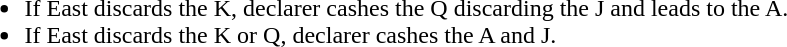<table>
<tr>
<td><br><ul><li>If East discards the K, declarer cashes the Q discarding the J and leads to the A.</li><li>If East discards the K or Q, declarer cashes the A and J.</li></ul></td>
</tr>
</table>
